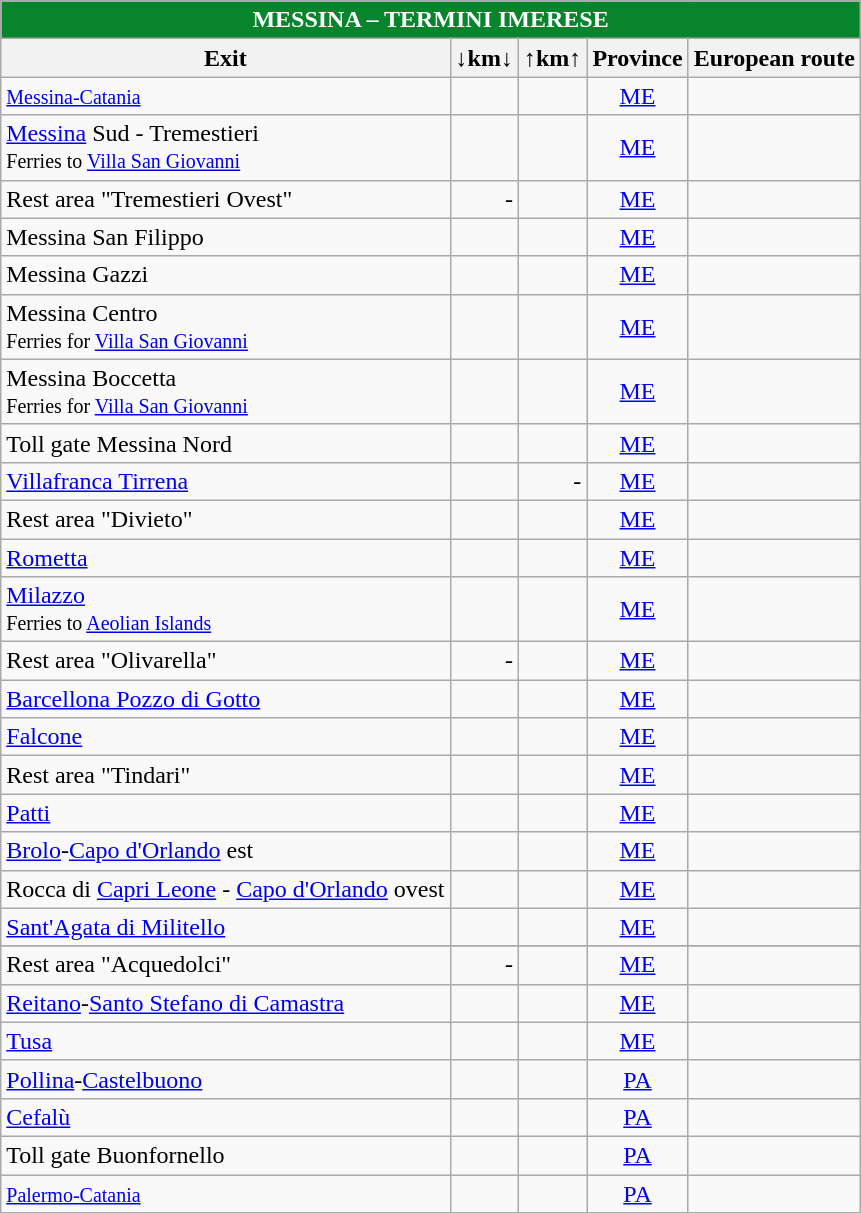<table class="wikitable">
<tr align="center" style="color: white;" bgcolor="#08842c">
<td colspan="6"><strong> MESSINA – TERMINI IMERESE</strong></td>
</tr>
<tr>
<th><strong>Exit</strong></th>
<th align="center"><strong>↓km↓</strong></th>
<th align="center"><strong>↑km↑</strong></th>
<th align="center"><strong>Province</strong></th>
<th align="center"><strong>European route</strong></th>
</tr>
<tr>
<td>  <a href='#'><small>Messina-Catania</small></a></td>
<td align="right"></td>
<td align="right"></td>
<td align="center"><a href='#'>ME</a></td>
<td align="center"></td>
</tr>
<tr>
<td> <a href='#'>Messina</a> Sud - Tremestieri<br> <small>Ferries to <a href='#'>Villa San Giovanni</a></small></td>
<td align="right"></td>
<td align="right"></td>
<td align="center"><a href='#'>ME</a></td>
<td align="center"></td>
</tr>
<tr>
<td> Rest area "Tremestieri Ovest"</td>
<td align="right">-</td>
<td align="right"></td>
<td align="center"><a href='#'>ME</a></td>
<td align="center"></td>
</tr>
<tr>
<td> Messina San Filippo</td>
<td align="right"></td>
<td align="right"></td>
<td align="center"><a href='#'>ME</a></td>
<td align="center"></td>
</tr>
<tr>
<td> Messina Gazzi</td>
<td align="right"></td>
<td align="right"></td>
<td align="center"><a href='#'>ME</a></td>
<td align="center"></td>
</tr>
<tr>
<td> Messina Centro <br><small> Ferries for <a href='#'>Villa San Giovanni</a></small></td>
<td align="right"></td>
<td align="right"></td>
<td align="center"><a href='#'>ME</a></td>
<td align="center"><br></td>
</tr>
<tr>
<td> Messina Boccetta<br><small> Ferries for <a href='#'>Villa San Giovanni</a></small><br></td>
<td align="right"></td>
<td align="right"></td>
<td align="center"><a href='#'>ME</a></td>
<td align="center"></td>
</tr>
<tr>
<td> Toll gate Messina Nord</td>
<td align="right"></td>
<td align="right"></td>
<td align="center"><a href='#'>ME</a></td>
<td align="center"></td>
</tr>
<tr>
<td> <a href='#'>Villafranca Tirrena</a></td>
<td align="right"></td>
<td align="right">-</td>
<td align="center"><a href='#'>ME</a></td>
<td align="center"></td>
</tr>
<tr>
<td> Rest area "Divieto"</td>
<td align="right"></td>
<td align="right"></td>
<td align="center"><a href='#'>ME</a></td>
<td align="center"></td>
</tr>
<tr>
<td> <a href='#'>Rometta</a></td>
<td align="right"></td>
<td align="right"></td>
<td align="center"><a href='#'>ME</a></td>
<td align="center"></td>
</tr>
<tr>
<td> <a href='#'>Milazzo</a><br><small>Ferries to <a href='#'>Aeolian Islands</a></small></td>
<td align="right"></td>
<td align="right"></td>
<td align="center"><a href='#'>ME</a></td>
<td align="center"></td>
</tr>
<tr>
<td> Rest area "Olivarella"</td>
<td align="right">-</td>
<td align="right"></td>
<td align="center"><a href='#'>ME</a></td>
<td align="center"></td>
</tr>
<tr>
<td> <a href='#'>Barcellona Pozzo di Gotto</a></td>
<td align="right"></td>
<td align="right"></td>
<td align="center"><a href='#'>ME</a></td>
<td align="center"></td>
</tr>
<tr>
<td> <a href='#'>Falcone</a></td>
<td align="right"></td>
<td align="right"></td>
<td align="center"><a href='#'>ME</a></td>
<td align="center"></td>
</tr>
<tr>
<td> Rest area "Tindari"</td>
<td align="right"></td>
<td align="right"></td>
<td align="center"><a href='#'>ME</a></td>
<td align="center"></td>
</tr>
<tr>
<td> <a href='#'>Patti</a></td>
<td align="right"></td>
<td align="right"></td>
<td align="center"><a href='#'>ME</a></td>
<td align="center"></td>
</tr>
<tr>
<td> <a href='#'>Brolo</a>-<a href='#'>Capo d'Orlando</a> est</td>
<td align="right"></td>
<td align="right"></td>
<td align="center"><a href='#'>ME</a></td>
<td align="center"></td>
</tr>
<tr>
<td> Rocca di <a href='#'>Capri Leone</a> - <a href='#'>Capo d'Orlando</a> ovest</td>
<td align="right"></td>
<td align="right"></td>
<td align="center"><a href='#'>ME</a></td>
<td align="center"></td>
</tr>
<tr>
<td> <a href='#'>Sant'Agata di Militello</a></td>
<td align="right"></td>
<td align="right"></td>
<td align="center"><a href='#'>ME</a></td>
<td align="center"></td>
</tr>
<tr>
</tr>
<tr>
<td> Rest area "Acquedolci"</td>
<td align="right">-</td>
<td align="right"></td>
<td align="center"><a href='#'>ME</a></td>
<td align="center"></td>
</tr>
<tr>
<td> <a href='#'>Reitano</a>-<a href='#'>Santo Stefano di Camastra</a></td>
<td align="right"></td>
<td align="right"></td>
<td align="center"><a href='#'>ME</a></td>
<td align="center"></td>
</tr>
<tr>
<td> <a href='#'>Tusa</a></td>
<td align="right"></td>
<td align="right"></td>
<td align="center"><a href='#'>ME</a></td>
<td align="center"></td>
</tr>
<tr>
<td> <a href='#'>Pollina</a>-<a href='#'>Castelbuono</a></td>
<td align="right"></td>
<td align="right"></td>
<td align="center"><a href='#'>PA</a></td>
<td align="center"></td>
</tr>
<tr>
<td> <a href='#'>Cefalù</a></td>
<td align="right"></td>
<td align="right"></td>
<td align="center"><a href='#'>PA</a></td>
<td align="center"></td>
</tr>
<tr>
<td> Toll gate Buonfornello</td>
<td align="right"></td>
<td align="right"></td>
<td align="center"><a href='#'>PA</a></td>
<td align="center"></td>
</tr>
<tr>
<td>  <a href='#'><small>Palermo-Catania</small></a></td>
<td align="right"></td>
<td align="right"></td>
<td align="center"><a href='#'>PA</a></td>
<td align="center"><br></td>
</tr>
</table>
